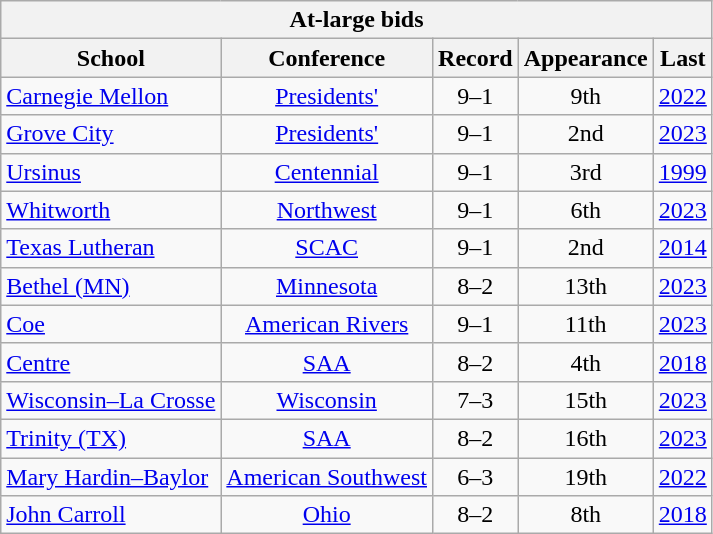<table class="wikitable sortable" style="text-align: left;">
<tr>
<th colspan="8" style=>At-large bids</th>
</tr>
<tr>
<th>School</th>
<th>Conference</th>
<th>Record</th>
<th>Appearance</th>
<th>Last</th>
</tr>
<tr>
<td><a href='#'>Carnegie Mellon</a></td>
<td align=center><a href='#'>Presidents'</a></td>
<td align=center>9–1</td>
<td align=center>9th</td>
<td><a href='#'>2022</a></td>
</tr>
<tr>
<td><a href='#'>Grove City</a></td>
<td align=center><a href='#'>Presidents'</a></td>
<td align=center>9–1</td>
<td align=center>2nd</td>
<td><a href='#'>2023</a></td>
</tr>
<tr>
<td><a href='#'>Ursinus</a></td>
<td align=center><a href='#'>Centennial</a></td>
<td align=center>9–1</td>
<td align=center>3rd</td>
<td><a href='#'>1999</a></td>
</tr>
<tr>
<td><a href='#'>Whitworth</a></td>
<td align=center><a href='#'>Northwest</a></td>
<td align=center>9–1</td>
<td align=center>6th</td>
<td><a href='#'>2023</a></td>
</tr>
<tr>
<td><a href='#'>Texas Lutheran</a></td>
<td align=center><a href='#'>SCAC</a></td>
<td align=center>9–1</td>
<td align=center>2nd</td>
<td><a href='#'>2014</a></td>
</tr>
<tr>
<td><a href='#'>Bethel (MN)</a></td>
<td align=center><a href='#'>Minnesota</a></td>
<td align=center>8–2</td>
<td align=center>13th</td>
<td><a href='#'>2023</a></td>
</tr>
<tr>
<td><a href='#'>Coe</a></td>
<td align=center><a href='#'>American Rivers</a></td>
<td align=center>9–1</td>
<td align=center>11th</td>
<td><a href='#'>2023</a></td>
</tr>
<tr>
<td><a href='#'>Centre</a></td>
<td align=center><a href='#'>SAA</a></td>
<td align=center>8–2</td>
<td align=center>4th</td>
<td><a href='#'>2018</a></td>
</tr>
<tr>
<td><a href='#'>Wisconsin–La Crosse</a></td>
<td align=center><a href='#'>Wisconsin</a></td>
<td align=center>7–3</td>
<td align=center>15th</td>
<td><a href='#'>2023</a></td>
</tr>
<tr>
<td><a href='#'>Trinity (TX)</a></td>
<td align=center><a href='#'>SAA</a></td>
<td align=center>8–2</td>
<td align=center>16th</td>
<td><a href='#'>2023</a></td>
</tr>
<tr>
<td><a href='#'>Mary Hardin–Baylor</a></td>
<td align=center><a href='#'>American Southwest</a></td>
<td align=center>6–3</td>
<td align=center>19th</td>
<td><a href='#'>2022</a></td>
</tr>
<tr>
<td><a href='#'>John Carroll</a></td>
<td align=center><a href='#'>Ohio</a></td>
<td align=center>8–2</td>
<td align=center>8th</td>
<td><a href='#'>2018</a></td>
</tr>
</table>
